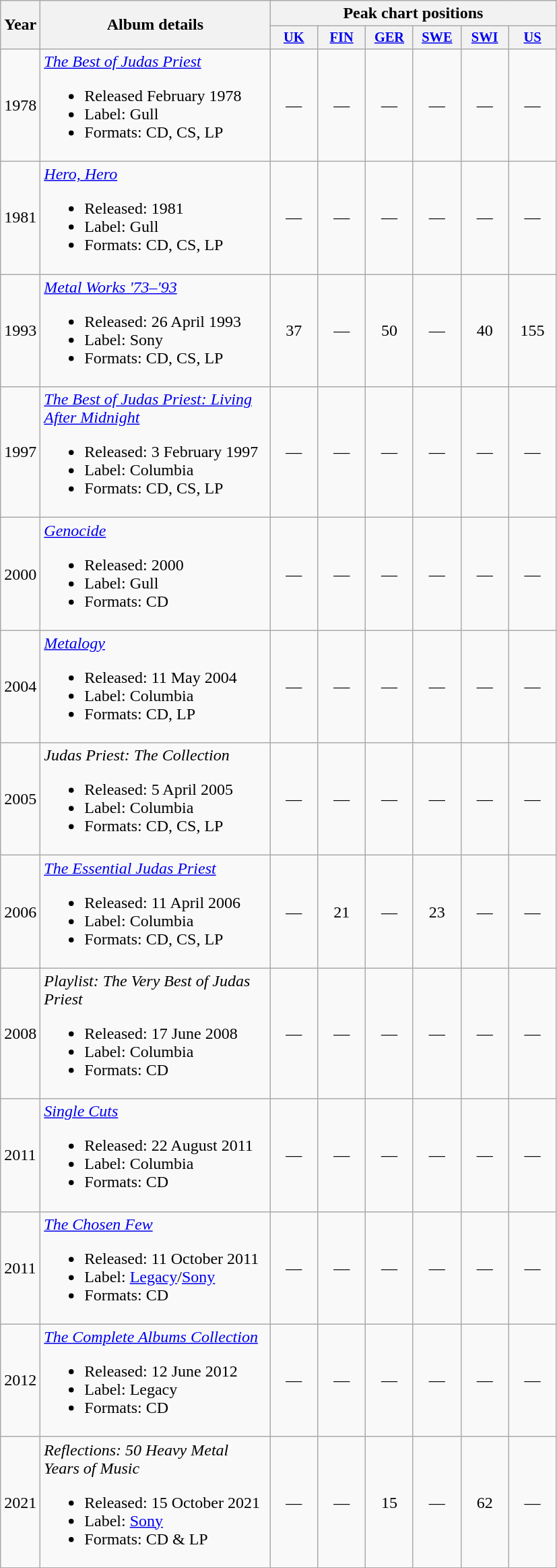<table class="wikitable" border="1">
<tr>
<th rowspan="2" width="25">Year</th>
<th rowspan="2" width="220">Album details</th>
<th colspan="6">Peak chart positions</th>
</tr>
<tr>
<th style="width:3em;font-size:85%;"><a href='#'>UK</a><br></th>
<th style="width:3em;font-size:85%;"><a href='#'>FIN</a><br></th>
<th style="width:3em;font-size:85%;"><a href='#'>GER</a><br></th>
<th style="width:3em;font-size:85%;"><a href='#'>SWE</a><br></th>
<th style="width:3em;font-size:85%;"><a href='#'>SWI</a><br></th>
<th style="width:3em;font-size:85%;"><a href='#'>US</a><br></th>
</tr>
<tr>
<td>1978</td>
<td align="left"><em><a href='#'>The Best of Judas Priest</a></em><br><ul><li>Released February 1978</li><li>Label: Gull</li><li>Formats: CD, CS, LP</li></ul></td>
<td align="center">—</td>
<td align="center">—</td>
<td align="center">—</td>
<td align="center">—</td>
<td align="center">—</td>
<td align="center">—</td>
</tr>
<tr>
<td>1981</td>
<td align="left"><em><a href='#'>Hero, Hero</a></em><br><ul><li>Released: 1981</li><li>Label: Gull</li><li>Formats: CD, CS, LP</li></ul></td>
<td align="center">—</td>
<td align="center">—</td>
<td align="center">—</td>
<td align="center">—</td>
<td align="center">—</td>
<td align="center">—</td>
</tr>
<tr>
<td>1993</td>
<td align="left"><em><a href='#'>Metal Works '73–'93</a></em><br><ul><li>Released: 26 April 1993</li><li>Label: Sony</li><li>Formats: CD, CS, LP</li></ul></td>
<td align="center">37</td>
<td align="center">—</td>
<td align="center">50</td>
<td align="center">—</td>
<td align="center">40</td>
<td align="center">155</td>
</tr>
<tr>
<td>1997</td>
<td align="left"><em><a href='#'>The Best of Judas Priest: Living After Midnight</a></em><br><ul><li>Released: 3 February 1997</li><li>Label: Columbia</li><li>Formats: CD, CS, LP</li></ul></td>
<td align="center">—</td>
<td align="center">—</td>
<td align="center">—</td>
<td align="center">—</td>
<td align="center">—</td>
<td align="center">—</td>
</tr>
<tr>
<td>2000</td>
<td align="left"><em><a href='#'>Genocide</a></em><br><ul><li>Released: 2000</li><li>Label: Gull</li><li>Formats: CD</li></ul></td>
<td align="center">—</td>
<td align="center">—</td>
<td align="center">—</td>
<td align="center">—</td>
<td align="center">—</td>
<td align="center">—</td>
</tr>
<tr>
<td>2004</td>
<td align="left"><em><a href='#'>Metalogy</a></em><br><ul><li>Released: 11 May 2004</li><li>Label: Columbia</li><li>Formats: CD, LP</li></ul></td>
<td align="center">—</td>
<td align="center">—</td>
<td align="center">—</td>
<td align="center">—</td>
<td align="center">—</td>
<td align="center">—</td>
</tr>
<tr>
<td>2005</td>
<td align="left"><em>Judas Priest: The Collection</em><br><ul><li>Released: 5 April 2005</li><li>Label: Columbia</li><li>Formats: CD, CS, LP</li></ul></td>
<td align="center">—</td>
<td align="center">—</td>
<td align="center">—</td>
<td align="center">—</td>
<td align="center">—</td>
<td align="center">—</td>
</tr>
<tr>
<td>2006</td>
<td align="left"><em><a href='#'>The Essential Judas Priest</a></em><br><ul><li>Released: 11 April 2006</li><li>Label: Columbia</li><li>Formats: CD, CS, LP</li></ul></td>
<td align="center">—</td>
<td align="center">21</td>
<td align="center">—</td>
<td align="center">23</td>
<td align="center">—</td>
<td align="center">—</td>
</tr>
<tr>
<td>2008</td>
<td align="left"><em>Playlist: The Very Best of Judas Priest</em><br><ul><li>Released: 17 June 2008</li><li>Label: Columbia</li><li>Formats: CD</li></ul></td>
<td align="center">—</td>
<td align="center">—</td>
<td align="center">—</td>
<td align="center">—</td>
<td align="center">—</td>
<td align="center">—</td>
</tr>
<tr>
<td>2011</td>
<td align="left"><em><a href='#'>Single Cuts</a></em><br><ul><li>Released: 22 August 2011</li><li>Label: Columbia</li><li>Formats: CD</li></ul></td>
<td align="center">—</td>
<td align="center">—</td>
<td align="center">—</td>
<td align="center">—</td>
<td align="center">—</td>
<td align="center">—</td>
</tr>
<tr>
<td>2011</td>
<td align="left"><em><a href='#'>The Chosen Few</a></em><br><ul><li>Released: 11 October 2011</li><li>Label: <a href='#'>Legacy</a>/<a href='#'>Sony</a></li><li>Formats: CD</li></ul></td>
<td align="center">—</td>
<td align="center">—</td>
<td align="center">—</td>
<td align="center">—</td>
<td align="center">—</td>
<td align="center">—</td>
</tr>
<tr>
<td>2012</td>
<td align="left"><em><a href='#'>The Complete Albums Collection</a></em><br><ul><li>Released: 12 June 2012</li><li>Label: Legacy</li><li>Formats: CD</li></ul></td>
<td align="center">—</td>
<td align="center">—</td>
<td align="center">—</td>
<td align="center">—</td>
<td align="center">—</td>
<td align="center">—</td>
</tr>
<tr>
<td>2021</td>
<td align="left"><em>Reflections: 50 Heavy Metal Years of Music</em><br><ul><li>Released: 15 October 2021</li><li>Label: <a href='#'>Sony</a></li><li>Formats: CD & LP</li></ul></td>
<td align="center">—</td>
<td align="center">—</td>
<td align="center">15</td>
<td align="center">—</td>
<td align="center">62</td>
<td align="center">—</td>
</tr>
</table>
